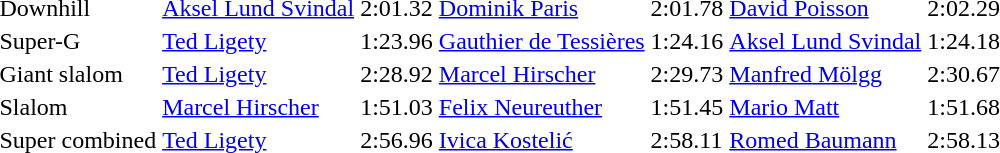<table>
<tr>
<td>Downhill<br></td>
<td><a href='#'>Aksel Lund Svindal</a><br></td>
<td>2:01.32</td>
<td><a href='#'>Dominik Paris</a><br></td>
<td>2:01.78</td>
<td><a href='#'>David Poisson</a><br></td>
<td>2:02.29</td>
</tr>
<tr>
<td>Super-G<br></td>
<td><a href='#'>Ted Ligety</a><br></td>
<td>1:23.96</td>
<td><a href='#'>Gauthier de Tessières</a><br></td>
<td>1:24.16</td>
<td><a href='#'>Aksel Lund Svindal</a><br></td>
<td>1:24.18</td>
</tr>
<tr>
<td>Giant slalom<br></td>
<td><a href='#'>Ted Ligety</a><br></td>
<td>2:28.92</td>
<td><a href='#'>Marcel Hirscher</a><br></td>
<td>2:29.73</td>
<td><a href='#'>Manfred Mölgg</a><br></td>
<td>2:30.67</td>
</tr>
<tr>
<td>Slalom<br></td>
<td><a href='#'>Marcel Hirscher</a><br></td>
<td>1:51.03</td>
<td><a href='#'>Felix Neureuther</a><br></td>
<td>1:51.45</td>
<td><a href='#'>Mario Matt</a><br></td>
<td>1:51.68</td>
</tr>
<tr>
<td>Super combined<br></td>
<td><a href='#'>Ted Ligety</a><br></td>
<td>2:56.96</td>
<td><a href='#'>Ivica Kostelić</a><br></td>
<td>2:58.11</td>
<td><a href='#'>Romed Baumann</a><br></td>
<td>2:58.13</td>
</tr>
</table>
